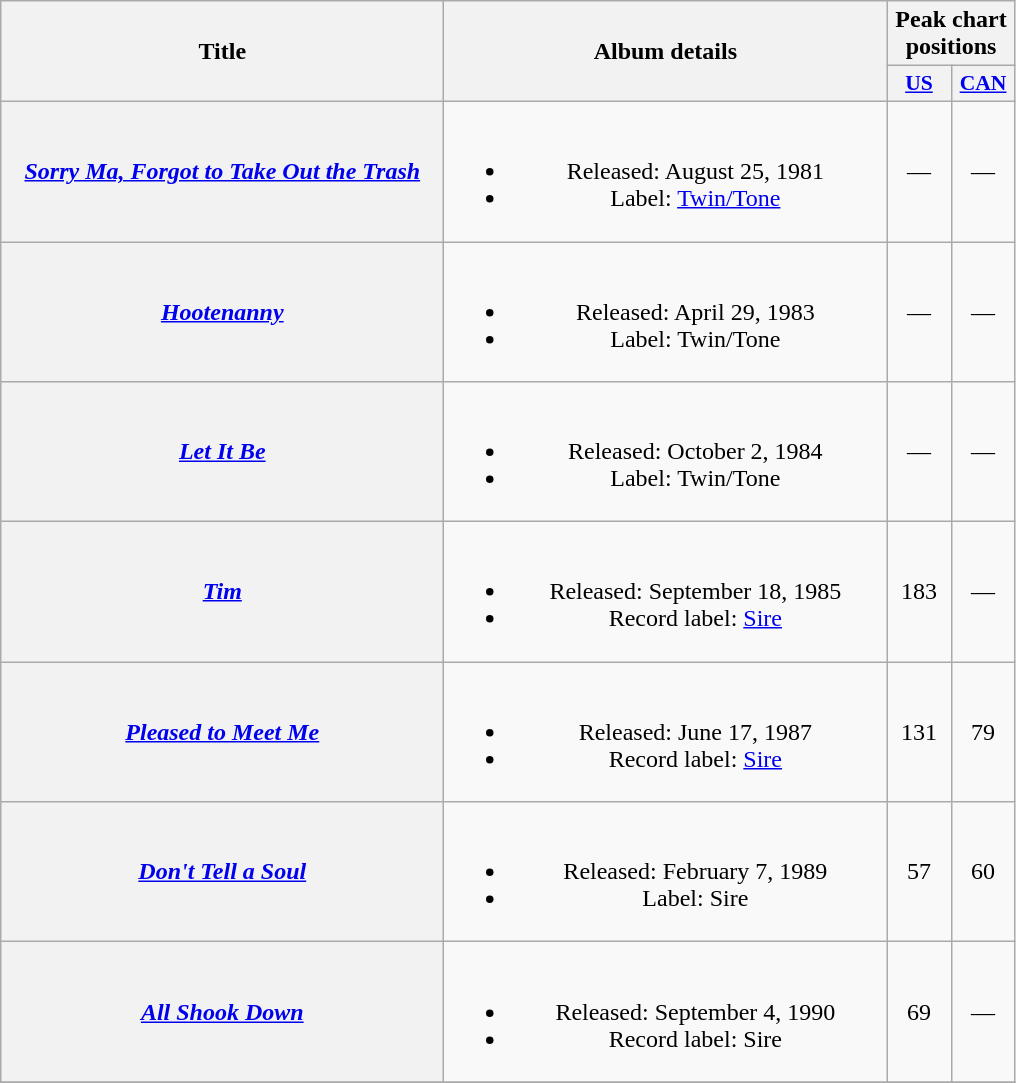<table class="wikitable plainrowheaders" style="text-align:center;">
<tr>
<th rowspan="2" style="width:18em;">Title</th>
<th rowspan="2" style="width:18em;">Album details</th>
<th colspan="2">Peak chart positions</th>
</tr>
<tr>
<th style="width:2.5em;font-size:90%"><a href='#'>US</a><br></th>
<th style="width:2.5em;font-size:90%"><a href='#'>CAN</a><br></th>
</tr>
<tr>
<th scope="row"><em><a href='#'>Sorry Ma, Forgot to Take Out the Trash</a></em></th>
<td><br><ul><li>Released: August 25, 1981</li><li>Label: <a href='#'>Twin/Tone</a></li></ul></td>
<td>—</td>
<td>—</td>
</tr>
<tr>
<th scope="row"><em><a href='#'>Hootenanny</a></em></th>
<td><br><ul><li>Released: April 29, 1983</li><li>Label: Twin/Tone</li></ul></td>
<td>—</td>
<td>—</td>
</tr>
<tr>
<th scope="row"><em><a href='#'>Let It Be</a></em></th>
<td><br><ul><li>Released: October 2, 1984</li><li>Label: Twin/Tone</li></ul></td>
<td>—</td>
<td>—</td>
</tr>
<tr>
<th scope="row"><em><a href='#'>Tim</a></em></th>
<td><br><ul><li>Released: September 18, 1985</li><li>Record label: <a href='#'>Sire</a></li></ul></td>
<td>183</td>
<td>—</td>
</tr>
<tr>
<th scope="row"><em><a href='#'>Pleased to Meet Me</a></em></th>
<td><br><ul><li>Released: June 17, 1987</li><li>Record label: <a href='#'>Sire</a></li></ul></td>
<td>131</td>
<td>79</td>
</tr>
<tr>
<th scope="row"><em><a href='#'>Don't Tell a Soul</a></em></th>
<td><br><ul><li>Released: February 7, 1989</li><li>Label: Sire</li></ul></td>
<td>57</td>
<td>60</td>
</tr>
<tr>
<th scope="row"><em><a href='#'>All Shook Down</a></em></th>
<td><br><ul><li>Released: September 4, 1990</li><li>Record label: Sire</li></ul></td>
<td>69</td>
<td>—</td>
</tr>
<tr>
</tr>
</table>
